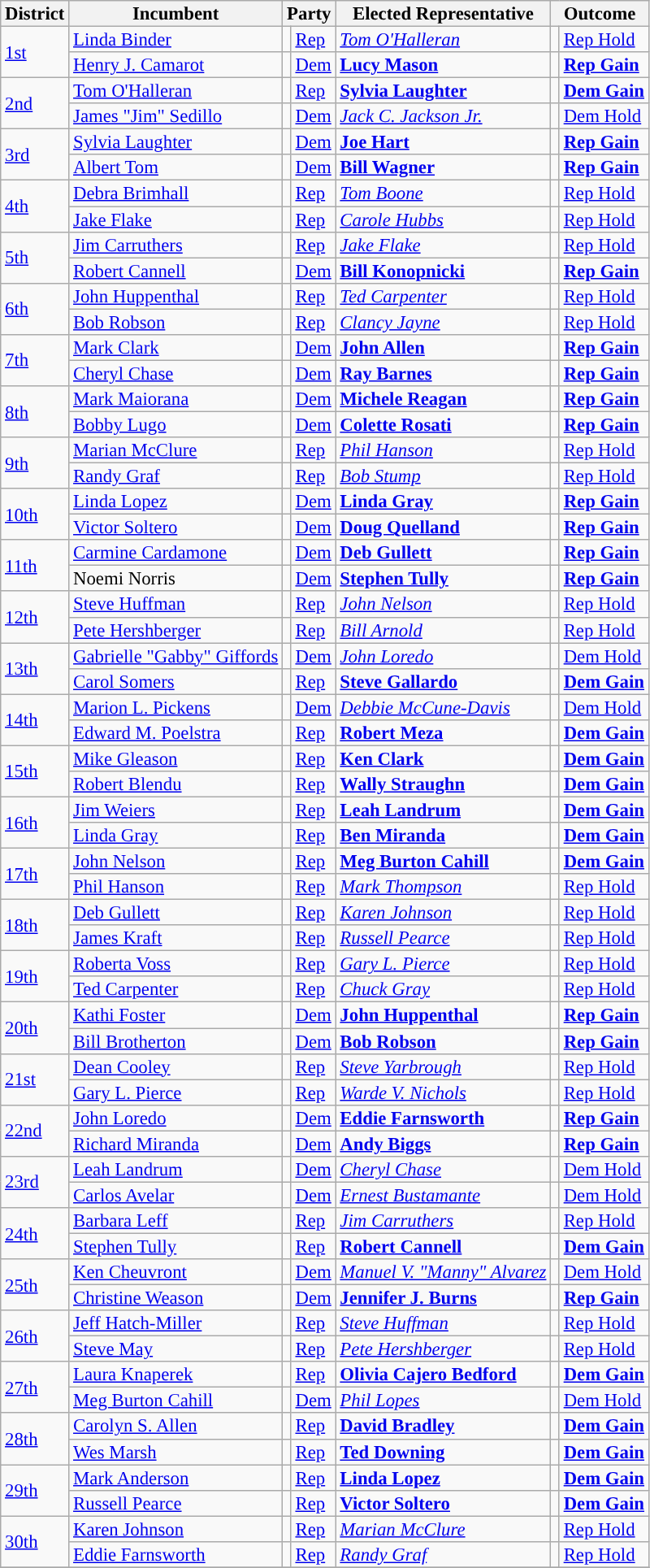<table class="sortable wikitable" style="font-size:95%;line-height:14px;">
<tr>
<th>District</th>
<th>Incumbent</th>
<th colspan="2">Party</th>
<th>Elected Representative</th>
<th colspan="2">Outcome</th>
</tr>
<tr>
<td rowspan="2"><a href='#'>1st</a></td>
<td><a href='#'>Linda Binder</a></td>
<td style="background:"></td>
<td><a href='#'>Rep</a></td>
<td><em><a href='#'>Tom O'Halleran</a></em></td>
<td style="background:"></td>
<td><a href='#'>Rep Hold</a></td>
</tr>
<tr>
<td><a href='#'>Henry J. Camarot</a></td>
<td style="background:"></td>
<td><a href='#'>Dem</a></td>
<td><strong><a href='#'>Lucy Mason</a></strong></td>
<td style="background:"></td>
<td><strong><a href='#'>Rep Gain</a></strong></td>
</tr>
<tr>
<td rowspan="2"><a href='#'>2nd</a></td>
<td><a href='#'>Tom O'Halleran</a></td>
<td style="background:"></td>
<td><a href='#'>Rep</a></td>
<td><strong><a href='#'>Sylvia Laughter</a></strong></td>
<td style="background:"></td>
<td><strong><a href='#'>Dem Gain</a></strong></td>
</tr>
<tr>
<td><a href='#'>James "Jim" Sedillo</a></td>
<td style="background:"></td>
<td><a href='#'>Dem</a></td>
<td><em><a href='#'>Jack C. Jackson Jr.</a></em></td>
<td style="background:"></td>
<td><a href='#'>Dem Hold</a></td>
</tr>
<tr>
<td rowspan="2"><a href='#'>3rd</a></td>
<td><a href='#'>Sylvia Laughter</a></td>
<td style="background:"></td>
<td><a href='#'>Dem</a></td>
<td><strong><a href='#'>Joe Hart</a></strong></td>
<td style="background:"></td>
<td><strong><a href='#'>Rep Gain</a></strong></td>
</tr>
<tr>
<td><a href='#'>Albert Tom</a></td>
<td style="background:"></td>
<td><a href='#'>Dem</a></td>
<td><strong><a href='#'>Bill Wagner</a></strong></td>
<td style="background:"></td>
<td><strong><a href='#'>Rep Gain</a></strong></td>
</tr>
<tr>
<td rowspan="2"><a href='#'>4th</a></td>
<td><a href='#'>Debra Brimhall</a></td>
<td style="background:"></td>
<td><a href='#'>Rep</a></td>
<td><em><a href='#'>Tom Boone</a></em></td>
<td style="background:"></td>
<td><a href='#'>Rep Hold</a></td>
</tr>
<tr>
<td><a href='#'>Jake Flake</a></td>
<td style="background:"></td>
<td><a href='#'>Rep</a></td>
<td><em><a href='#'>Carole Hubbs</a></em></td>
<td style="background:"></td>
<td><a href='#'>Rep Hold</a></td>
</tr>
<tr>
<td rowspan="2"><a href='#'>5th</a></td>
<td><a href='#'>Jim Carruthers</a></td>
<td style="background:"></td>
<td><a href='#'>Rep</a></td>
<td><em><a href='#'>Jake Flake</a></em></td>
<td style="background:"></td>
<td><a href='#'>Rep Hold</a></td>
</tr>
<tr>
<td><a href='#'>Robert Cannell</a></td>
<td style="background:"></td>
<td><a href='#'>Dem</a></td>
<td><strong><a href='#'>Bill Konopnicki</a></strong></td>
<td style="background:"></td>
<td><strong><a href='#'>Rep Gain</a></strong></td>
</tr>
<tr>
<td rowspan="2"><a href='#'>6th</a></td>
<td><a href='#'>John Huppenthal</a></td>
<td style="background:"></td>
<td><a href='#'>Rep</a></td>
<td><em><a href='#'>Ted Carpenter</a></em></td>
<td style="background:"></td>
<td><a href='#'>Rep Hold</a></td>
</tr>
<tr>
<td><a href='#'>Bob Robson</a></td>
<td style="background:"></td>
<td><a href='#'>Rep</a></td>
<td><em><a href='#'>Clancy Jayne</a></em></td>
<td style="background:"></td>
<td><a href='#'>Rep Hold</a></td>
</tr>
<tr>
<td rowspan="2"><a href='#'>7th</a></td>
<td><a href='#'>Mark Clark</a></td>
<td style="background:"></td>
<td><a href='#'>Dem</a></td>
<td><strong><a href='#'>John Allen</a></strong></td>
<td style="background:"></td>
<td><strong><a href='#'>Rep Gain</a></strong></td>
</tr>
<tr>
<td><a href='#'>Cheryl Chase</a></td>
<td style="background:"></td>
<td><a href='#'>Dem</a></td>
<td><strong><a href='#'>Ray Barnes</a></strong></td>
<td style="background:"></td>
<td><strong><a href='#'>Rep Gain</a></strong></td>
</tr>
<tr>
<td rowspan="2"><a href='#'>8th</a></td>
<td><a href='#'>Mark Maiorana</a></td>
<td style="background:"></td>
<td><a href='#'>Dem</a></td>
<td><strong><a href='#'>Michele Reagan</a></strong></td>
<td style="background:"></td>
<td><strong><a href='#'>Rep Gain</a></strong></td>
</tr>
<tr>
<td><a href='#'>Bobby Lugo</a></td>
<td style="background:"></td>
<td><a href='#'>Dem</a></td>
<td><strong><a href='#'>Colette Rosati</a></strong></td>
<td style="background:"></td>
<td><strong><a href='#'>Rep Gain</a></strong></td>
</tr>
<tr>
<td rowspan="2"><a href='#'>9th</a></td>
<td><a href='#'>Marian McClure</a></td>
<td style="background:"></td>
<td><a href='#'>Rep</a></td>
<td><em><a href='#'>Phil Hanson</a></em></td>
<td style="background:"></td>
<td><a href='#'>Rep Hold</a></td>
</tr>
<tr>
<td><a href='#'>Randy Graf</a></td>
<td style="background:"></td>
<td><a href='#'>Rep</a></td>
<td><em><a href='#'>Bob Stump</a></em></td>
<td style="background:"></td>
<td><a href='#'>Rep Hold</a></td>
</tr>
<tr>
<td rowspan="2"><a href='#'>10th</a></td>
<td><a href='#'>Linda Lopez</a></td>
<td style="background:"></td>
<td><a href='#'>Dem</a></td>
<td><strong><a href='#'>Linda Gray</a></strong></td>
<td style="background:"></td>
<td><strong><a href='#'>Rep Gain</a></strong></td>
</tr>
<tr>
<td><a href='#'>Victor Soltero</a></td>
<td style="background:"></td>
<td><a href='#'>Dem</a></td>
<td><strong><a href='#'>Doug Quelland</a></strong></td>
<td style="background:"></td>
<td><strong><a href='#'>Rep Gain</a></strong></td>
</tr>
<tr>
<td rowspan="2"><a href='#'>11th</a></td>
<td><a href='#'>Carmine Cardamone</a></td>
<td style="background:"></td>
<td><a href='#'>Dem</a></td>
<td><strong><a href='#'>Deb Gullett</a></strong></td>
<td style="background:"></td>
<td><strong><a href='#'>Rep Gain</a></strong></td>
</tr>
<tr>
<td>Noemi Norris</td>
<td style="background:"></td>
<td><a href='#'>Dem</a></td>
<td><strong><a href='#'>Stephen Tully</a></strong></td>
<td style="background:"></td>
<td><strong><a href='#'>Rep Gain</a></strong></td>
</tr>
<tr>
<td rowspan="2"><a href='#'>12th</a></td>
<td><a href='#'>Steve Huffman</a></td>
<td style="background:"></td>
<td><a href='#'>Rep</a></td>
<td><em><a href='#'>John Nelson</a></em></td>
<td style="background:"></td>
<td><a href='#'>Rep Hold</a></td>
</tr>
<tr>
<td><a href='#'>Pete Hershberger</a></td>
<td style="background:"></td>
<td><a href='#'>Rep</a></td>
<td><em><a href='#'>Bill Arnold</a></em></td>
<td style="background:"></td>
<td><a href='#'>Rep Hold</a></td>
</tr>
<tr>
<td rowspan="2"><a href='#'>13th</a></td>
<td><a href='#'>Gabrielle "Gabby" Giffords</a></td>
<td style="background:"></td>
<td><a href='#'>Dem</a></td>
<td><em><a href='#'>John Loredo</a></em></td>
<td style="background:"></td>
<td><a href='#'>Dem Hold</a></td>
</tr>
<tr>
<td><a href='#'>Carol Somers</a></td>
<td style="background:"></td>
<td><a href='#'>Rep</a></td>
<td><strong><a href='#'>Steve Gallardo</a></strong></td>
<td style="background:"></td>
<td><strong><a href='#'>Dem Gain</a></strong></td>
</tr>
<tr>
<td rowspan="2"><a href='#'>14th</a></td>
<td><a href='#'>Marion L. Pickens</a></td>
<td style="background:"></td>
<td><a href='#'>Dem</a></td>
<td><em><a href='#'>Debbie McCune-Davis</a></em></td>
<td style="background:"></td>
<td><a href='#'>Dem Hold</a></td>
</tr>
<tr>
<td><a href='#'>Edward M. Poelstra</a></td>
<td style="background:"></td>
<td><a href='#'>Rep</a></td>
<td><strong><a href='#'>Robert Meza</a></strong></td>
<td style="background:"></td>
<td><strong><a href='#'>Dem Gain</a></strong></td>
</tr>
<tr>
<td rowspan="2"><a href='#'>15th</a></td>
<td><a href='#'>Mike Gleason</a></td>
<td style="background:"></td>
<td><a href='#'>Rep</a></td>
<td><strong><a href='#'>Ken Clark</a></strong></td>
<td style="background:"></td>
<td><strong><a href='#'>Dem Gain</a></strong></td>
</tr>
<tr>
<td><a href='#'>Robert Blendu</a></td>
<td style="background:"></td>
<td><a href='#'>Rep</a></td>
<td><strong><a href='#'>Wally Straughn</a></strong></td>
<td style="background:"></td>
<td><strong><a href='#'>Dem Gain</a></strong></td>
</tr>
<tr>
<td rowspan="2"><a href='#'>16th</a></td>
<td><a href='#'>Jim Weiers</a></td>
<td style="background:"></td>
<td><a href='#'>Rep</a></td>
<td><strong><a href='#'>Leah Landrum</a></strong></td>
<td style="background:"></td>
<td><strong><a href='#'>Dem Gain</a></strong></td>
</tr>
<tr>
<td><a href='#'>Linda Gray</a></td>
<td style="background:"></td>
<td><a href='#'>Rep</a></td>
<td><strong><a href='#'>Ben Miranda</a></strong></td>
<td style="background:"></td>
<td><strong><a href='#'>Dem Gain</a></strong></td>
</tr>
<tr>
<td rowspan="2"><a href='#'>17th</a></td>
<td><a href='#'>John Nelson</a></td>
<td style="background:"></td>
<td><a href='#'>Rep</a></td>
<td><strong><a href='#'>Meg Burton Cahill</a></strong></td>
<td style="background:"></td>
<td><strong><a href='#'>Dem Gain</a></strong></td>
</tr>
<tr>
<td><a href='#'>Phil Hanson</a></td>
<td style="background:"></td>
<td><a href='#'>Rep</a></td>
<td><em><a href='#'>Mark Thompson</a></em></td>
<td style="background:"></td>
<td><a href='#'>Rep Hold</a></td>
</tr>
<tr>
<td rowspan="2"><a href='#'>18th</a></td>
<td><a href='#'>Deb Gullett</a></td>
<td style="background:"></td>
<td><a href='#'>Rep</a></td>
<td><em><a href='#'>Karen Johnson</a></em></td>
<td style="background:"></td>
<td><a href='#'>Rep Hold</a></td>
</tr>
<tr>
<td><a href='#'>James Kraft</a></td>
<td style="background:"></td>
<td><a href='#'>Rep</a></td>
<td><em><a href='#'>Russell Pearce</a></em></td>
<td style="background:"></td>
<td><a href='#'>Rep Hold</a></td>
</tr>
<tr>
<td rowspan="2"><a href='#'>19th</a></td>
<td><a href='#'>Roberta Voss</a></td>
<td style="background:"></td>
<td><a href='#'>Rep</a></td>
<td><em><a href='#'>Gary L. Pierce</a></em></td>
<td style="background:"></td>
<td><a href='#'>Rep Hold</a></td>
</tr>
<tr>
<td><a href='#'>Ted Carpenter</a></td>
<td style="background:"></td>
<td><a href='#'>Rep</a></td>
<td><em><a href='#'>Chuck Gray</a></em></td>
<td style="background:"></td>
<td><a href='#'>Rep Hold</a></td>
</tr>
<tr>
<td rowspan="2"><a href='#'>20th</a></td>
<td><a href='#'>Kathi Foster</a></td>
<td style="background:"></td>
<td><a href='#'>Dem</a></td>
<td><strong><a href='#'>John Huppenthal</a></strong></td>
<td style="background:"></td>
<td><strong><a href='#'>Rep Gain</a></strong></td>
</tr>
<tr>
<td><a href='#'>Bill Brotherton</a></td>
<td style="background:"></td>
<td><a href='#'>Dem</a></td>
<td><strong><a href='#'>Bob Robson</a></strong></td>
<td style="background:"></td>
<td><strong><a href='#'>Rep Gain</a></strong></td>
</tr>
<tr>
<td rowspan="2"><a href='#'>21st</a></td>
<td><a href='#'>Dean Cooley</a></td>
<td style="background:"></td>
<td><a href='#'>Rep</a></td>
<td><em><a href='#'>Steve Yarbrough</a></em></td>
<td style="background:"></td>
<td><a href='#'>Rep Hold</a></td>
</tr>
<tr>
<td><a href='#'>Gary L. Pierce</a></td>
<td style="background:"></td>
<td><a href='#'>Rep</a></td>
<td><em><a href='#'>Warde V. Nichols</a></em></td>
<td style="background:"></td>
<td><a href='#'>Rep Hold</a></td>
</tr>
<tr>
<td rowspan="2"><a href='#'>22nd</a></td>
<td><a href='#'>John Loredo</a></td>
<td style="background:"></td>
<td><a href='#'>Dem</a></td>
<td><strong><a href='#'>Eddie Farnsworth</a></strong></td>
<td style="background:"></td>
<td><strong><a href='#'>Rep Gain</a></strong></td>
</tr>
<tr>
<td><a href='#'>Richard Miranda</a></td>
<td style="background:"></td>
<td><a href='#'>Dem</a></td>
<td><strong><a href='#'>Andy Biggs</a></strong></td>
<td style="background:"></td>
<td><strong><a href='#'>Rep Gain</a></strong></td>
</tr>
<tr>
<td rowspan="2"><a href='#'>23rd</a></td>
<td><a href='#'>Leah Landrum</a></td>
<td style="background:"></td>
<td><a href='#'>Dem</a></td>
<td><em><a href='#'>Cheryl Chase</a></em></td>
<td style="background:"></td>
<td><a href='#'>Dem Hold</a></td>
</tr>
<tr>
<td><a href='#'>Carlos Avelar</a></td>
<td style="background:"></td>
<td><a href='#'>Dem</a></td>
<td><em><a href='#'>Ernest Bustamante</a></em></td>
<td style="background:"></td>
<td><a href='#'>Dem Hold</a></td>
</tr>
<tr>
<td rowspan="2"><a href='#'>24th</a></td>
<td><a href='#'>Barbara Leff</a></td>
<td style="background:"></td>
<td><a href='#'>Rep</a></td>
<td><em><a href='#'>Jim Carruthers</a></em></td>
<td style="background:"></td>
<td><a href='#'>Rep Hold</a></td>
</tr>
<tr>
<td><a href='#'>Stephen Tully</a></td>
<td style="background:"></td>
<td><a href='#'>Rep</a></td>
<td><strong><a href='#'>Robert Cannell</a></strong></td>
<td style="background:"></td>
<td><strong><a href='#'>Dem Gain</a></strong></td>
</tr>
<tr>
<td rowspan="2"><a href='#'>25th</a></td>
<td><a href='#'>Ken Cheuvront</a></td>
<td style="background:"></td>
<td><a href='#'>Dem</a></td>
<td><em><a href='#'>Manuel V. "Manny" Alvarez</a></em></td>
<td style="background:"></td>
<td><a href='#'>Dem Hold</a></td>
</tr>
<tr>
<td><a href='#'>Christine Weason</a></td>
<td style="background:"></td>
<td><a href='#'>Dem</a></td>
<td><strong><a href='#'>Jennifer J. Burns</a></strong></td>
<td style="background:"></td>
<td><strong><a href='#'>Rep Gain</a></strong></td>
</tr>
<tr>
<td rowspan="2"><a href='#'>26th</a></td>
<td><a href='#'>Jeff Hatch-Miller</a></td>
<td style="background:"></td>
<td><a href='#'>Rep</a></td>
<td><em><a href='#'>Steve Huffman</a></em></td>
<td style="background:"></td>
<td><a href='#'>Rep Hold</a></td>
</tr>
<tr>
<td><a href='#'>Steve May</a></td>
<td style="background:"></td>
<td><a href='#'>Rep</a></td>
<td><em><a href='#'>Pete Hershberger</a></em></td>
<td style="background:"></td>
<td><a href='#'>Rep Hold</a></td>
</tr>
<tr>
<td rowspan="2"><a href='#'>27th</a></td>
<td><a href='#'>Laura Knaperek</a></td>
<td style="background:"></td>
<td><a href='#'>Rep</a></td>
<td><strong><a href='#'>Olivia Cajero Bedford</a></strong></td>
<td style="background:"></td>
<td><strong><a href='#'>Dem Gain</a></strong></td>
</tr>
<tr>
<td><a href='#'>Meg Burton Cahill</a></td>
<td style="background:"></td>
<td><a href='#'>Dem</a></td>
<td><em><a href='#'>Phil Lopes</a></em></td>
<td style="background:"></td>
<td><a href='#'>Dem Hold</a></td>
</tr>
<tr>
<td rowspan="2"><a href='#'>28th</a></td>
<td><a href='#'>Carolyn S. Allen</a></td>
<td style="background:"></td>
<td><a href='#'>Rep</a></td>
<td><strong><a href='#'>David Bradley</a></strong></td>
<td style="background:"></td>
<td><strong><a href='#'>Dem Gain</a></strong></td>
</tr>
<tr>
<td><a href='#'>Wes Marsh</a></td>
<td style="background:"></td>
<td><a href='#'>Rep</a></td>
<td><strong><a href='#'>Ted Downing</a></strong></td>
<td style="background:"></td>
<td><strong><a href='#'>Dem Gain</a></strong></td>
</tr>
<tr>
<td rowspan="2"><a href='#'>29th</a></td>
<td><a href='#'>Mark Anderson</a></td>
<td style="background:"></td>
<td><a href='#'>Rep</a></td>
<td><strong><a href='#'>Linda Lopez</a></strong></td>
<td style="background:"></td>
<td><strong><a href='#'>Dem Gain</a></strong></td>
</tr>
<tr>
<td><a href='#'>Russell Pearce</a></td>
<td style="background:"></td>
<td><a href='#'>Rep</a></td>
<td><strong><a href='#'>Victor Soltero</a></strong></td>
<td style="background:"></td>
<td><strong><a href='#'>Dem Gain</a></strong></td>
</tr>
<tr>
<td rowspan="2"><a href='#'>30th</a></td>
<td><a href='#'>Karen Johnson</a></td>
<td style="background:"></td>
<td><a href='#'>Rep</a></td>
<td><em><a href='#'>Marian McClure</a></em></td>
<td style="background:"></td>
<td><a href='#'>Rep Hold</a></td>
</tr>
<tr>
<td><a href='#'>Eddie Farnsworth</a></td>
<td style="background:"></td>
<td><a href='#'>Rep</a></td>
<td><em><a href='#'>Randy Graf</a></em></td>
<td style="background:"></td>
<td><a href='#'>Rep Hold</a></td>
</tr>
<tr>
</tr>
</table>
